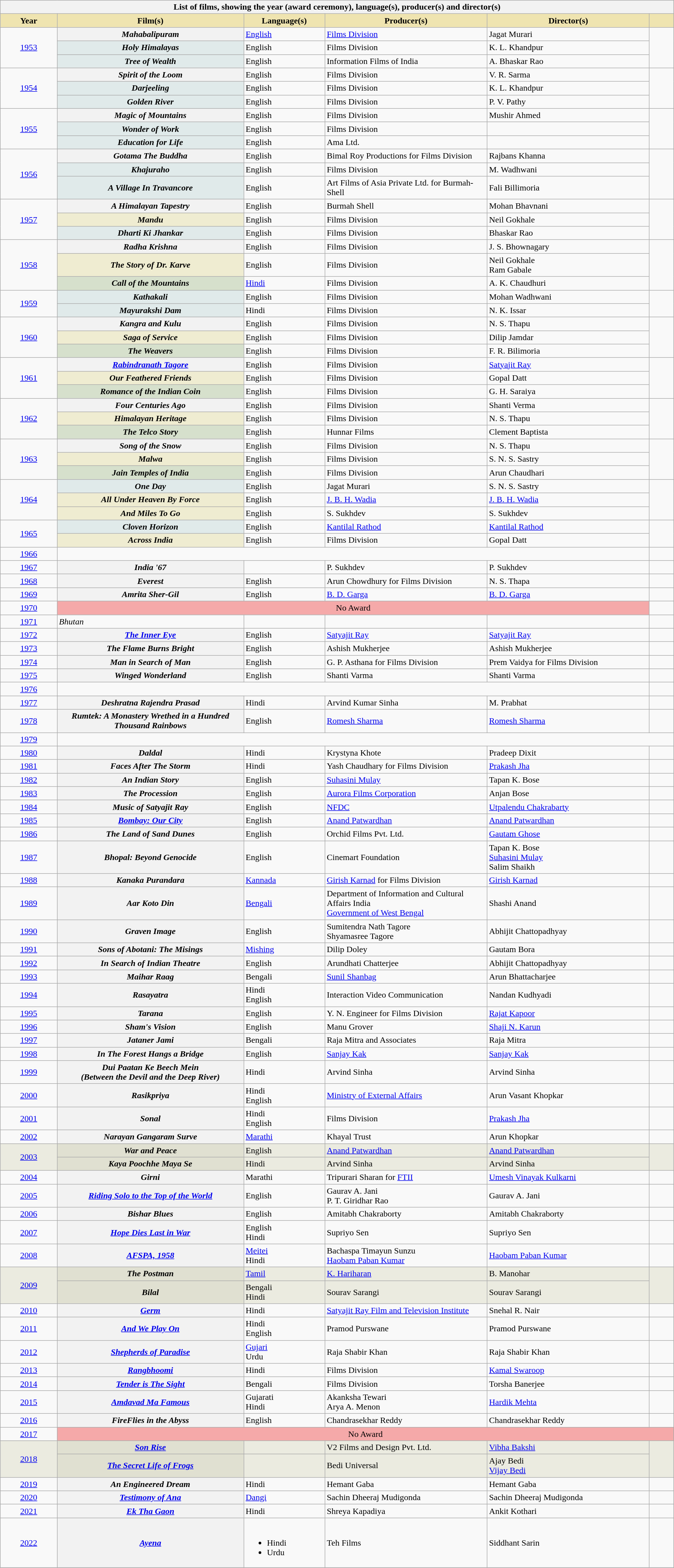<table class="wikitable sortable plainrowheaders" style="width:100%">
<tr>
<th colspan="6">List of films, showing the year (award ceremony), language(s), producer(s) and director(s)</th>
</tr>
<tr>
<th scope="col" style="background-color:#EFE4B0;width:7%;">Year</th>
<th scope="col" style="background-color:#EFE4B0;width:23%;">Film(s)</th>
<th scope="col" style="background-color:#EFE4B0;width:10%;">Language(s)</th>
<th scope="col" style="background-color:#EFE4B0;width:20%;">Producer(s)</th>
<th scope="col" style="background-color:#EFE4B0;width:20%;">Director(s)</th>
<th scope="col" style="background-color:#EFE4B0;width:3%;" class="unsortable"></th>
</tr>
<tr>
<td align="center" rowspan="3"><a href='#'>1953<br></a></td>
<th scope="row"><em>Mahabalipuram</em></th>
<td><a href='#'>English</a></td>
<td><a href='#'>Films Division</a></td>
<td>Jagat Murari</td>
<td align="center" rowspan="3"></td>
</tr>
<tr>
<th scope="row" style="background-color:#E0EAEA"><em>Holy Himalayas</em></th>
<td>English</td>
<td>Films Division</td>
<td>K. L. Khandpur</td>
</tr>
<tr>
<th scope="row" style="background-color:#E0EAEA"><em>Tree of Wealth</em></th>
<td>English</td>
<td>Information Films of India</td>
<td>A. Bhaskar Rao</td>
</tr>
<tr>
<td align="center" rowspan="3"><a href='#'>1954<br></a></td>
<th scope="row"><em>Spirit of the Loom</em></th>
<td>English</td>
<td>Films Division</td>
<td>V. R. Sarma</td>
<td align="center" rowspan="3"></td>
</tr>
<tr>
<th scope="row" style="background-color:#E0EAEA"><em>Darjeeling</em></th>
<td>English</td>
<td>Films Division</td>
<td>K. L. Khandpur</td>
</tr>
<tr>
<th scope="row" style="background-color:#E0EAEA"><em>Golden River</em></th>
<td>English</td>
<td>Films Division</td>
<td>P. V. Pathy</td>
</tr>
<tr>
<td align="center" rowspan="3"><a href='#'>1955<br></a></td>
<th scope="row"><em>Magic of Mountains</em></th>
<td>English</td>
<td>Films Division</td>
<td>Mushir Ahmed</td>
<td align="center" rowspan="3"></td>
</tr>
<tr>
<th scope="row" style="background-color:#E0EAEA"><em>Wonder of Work</em></th>
<td>English</td>
<td>Films Division</td>
<td></td>
</tr>
<tr>
<th scope="row" style="background-color:#E0EAEA"><em>Education for Life</em></th>
<td>English</td>
<td>Ama Ltd.</td>
<td></td>
</tr>
<tr>
<td align="center" rowspan="3"><a href='#'>1956<br></a></td>
<th scope="row"><em>Gotama The Buddha</em></th>
<td>English</td>
<td>Bimal Roy Productions for Films Division</td>
<td>Rajbans Khanna</td>
<td align="center" rowspan="3"></td>
</tr>
<tr>
<th scope="row" style="background-color:#E0EAEA"><em>Khajuraho</em></th>
<td>English</td>
<td>Films Division</td>
<td>M. Wadhwani</td>
</tr>
<tr>
<th scope="row" style="background-color:#E0EAEA"><em>A Village In Travancore</em></th>
<td>English</td>
<td>Art Films of Asia Private Ltd. for Burmah-Shell</td>
<td>Fali Billimoria</td>
</tr>
<tr>
<td align="center" rowspan="3"><a href='#'>1957<br></a></td>
<th scope="row"><em>A Himalayan Tapestry</em></th>
<td>English</td>
<td>Burmah Shell</td>
<td>Mohan Bhavnani</td>
<td align="center" rowspan="3"></td>
</tr>
<tr>
<th scope="row" style="background-color:#EFECD1"><em>Mandu</em></th>
<td>English</td>
<td>Films Division</td>
<td>Neil Gokhale</td>
</tr>
<tr>
<th scope="row" style="background-color:#E0EAEA"><em>Dharti Ki Jhankar</em></th>
<td>English</td>
<td>Films Division</td>
<td>Bhaskar Rao</td>
</tr>
<tr>
<td align="center" rowspan="3"><a href='#'>1958<br></a></td>
<th scope="row"><em>Radha Krishna</em></th>
<td>English</td>
<td>Films Division</td>
<td>J. S. Bhownagary</td>
<td align="center" rowspan="3"></td>
</tr>
<tr>
<th scope="row" style="background-color:#EFECD1"><em>The Story of Dr. Karve</em></th>
<td>English</td>
<td>Films Division</td>
<td>Neil Gokhale<br>Ram Gabale</td>
</tr>
<tr>
<th scope="row" style="background-color:#D6E0CC"><em>Call of the Mountains</em></th>
<td><a href='#'>Hindi</a></td>
<td>Films Division</td>
<td>A. K. Chaudhuri</td>
</tr>
<tr>
<td align="center" rowspan="2"><a href='#'>1959<br></a></td>
<th scope="row" style="background-color:#E0EAEA"><em>Kathakali</em></th>
<td>English</td>
<td>Films Division</td>
<td>Mohan Wadhwani</td>
<td align="center" rowspan="2"></td>
</tr>
<tr>
<th scope="row" style="background-color:#E0EAEA"><em>Mayurakshi Dam</em></th>
<td>Hindi</td>
<td>Films Division</td>
<td>N. K. Issar</td>
</tr>
<tr>
<td align="center" rowspan="3"><a href='#'>1960<br></a></td>
<th scope="row"><em>Kangra and Kulu</em></th>
<td>English</td>
<td>Films Division</td>
<td>N. S. Thapu</td>
<td align="center" rowspan="3"></td>
</tr>
<tr>
<th scope="row" style="background-color:#EFECD1"><em>Saga of Service</em></th>
<td>English</td>
<td>Films Division</td>
<td>Dilip Jamdar</td>
</tr>
<tr>
<th scope="row" style="background-color:#D6E0CC"><em>The Weavers</em></th>
<td>English</td>
<td>Films Division</td>
<td>F. R. Bilimoria</td>
</tr>
<tr>
<td align="center" rowspan="3"><a href='#'>1961<br></a></td>
<th scope="row"><em><a href='#'>Rabindranath Tagore<br></a></em></th>
<td>English</td>
<td>Films Division</td>
<td><a href='#'>Satyajit Ray</a></td>
<td align="center" rowspan="3"></td>
</tr>
<tr>
<th scope="row" style="background-color:#EFECD1"><em>Our Feathered Friends</em></th>
<td>English</td>
<td>Films Division</td>
<td>Gopal Datt</td>
</tr>
<tr>
<th scope="row" style="background-color:#D6E0CC"><em>Romance of the Indian Coin</em></th>
<td>English</td>
<td>Films Division</td>
<td>G. H. Saraiya</td>
</tr>
<tr>
<td align="center" rowspan="3"><a href='#'>1962<br></a></td>
<th scope="row"><em>Four Centuries Ago</em></th>
<td>English</td>
<td>Films Division</td>
<td>Shanti Verma</td>
<td align="center" rowspan="3"></td>
</tr>
<tr>
<th scope="row" style="background-color:#EFECD1"><em>Himalayan Heritage</em></th>
<td>English</td>
<td>Films Division</td>
<td>N. S. Thapu</td>
</tr>
<tr>
<th scope="row" style="background-color:#D6E0CC"><em>The Telco Story</em></th>
<td>English</td>
<td>Hunnar Films</td>
<td>Clement Baptista</td>
</tr>
<tr>
<td align="center" rowspan="3"><a href='#'>1963<br></a></td>
<th scope="row"><em>Song of the Snow</em></th>
<td>English</td>
<td>Films Division</td>
<td>N. S. Thapu</td>
<td align="center" rowspan="3"></td>
</tr>
<tr>
<th scope="row" style="background-color:#EFECD1"><em>Malwa</em></th>
<td>English</td>
<td>Films Division</td>
<td>S. N. S. Sastry</td>
</tr>
<tr>
<th scope="row" style="background-color:#D6E0CC"><em>Jain Temples of India</em></th>
<td>English</td>
<td>Films Division</td>
<td>Arun Chaudhari</td>
</tr>
<tr>
<td align="center" rowspan="3"><a href='#'>1964<br></a></td>
<th scope="row" style="background-color:#E0EAEA"><em>One Day</em></th>
<td>English</td>
<td>Jagat Murari</td>
<td>S. N. S. Sastry</td>
<td align="center" rowspan="3"></td>
</tr>
<tr>
<th scope="row" style="background-color:#EFECD1"><em>All Under Heaven By Force</em></th>
<td>English</td>
<td><a href='#'>J. B. H. Wadia</a></td>
<td><a href='#'>J. B. H. Wadia</a></td>
</tr>
<tr>
<th scope="row" style="background-color:#EFECD1"><em>And Miles To Go</em></th>
<td>English</td>
<td>S. Sukhdev</td>
<td>S. Sukhdev</td>
</tr>
<tr>
<td align="center" rowspan="2"><a href='#'>1965<br></a></td>
<th scope="row" style="background-color:#E0EAEA"><em>Cloven Horizon</em></th>
<td>English</td>
<td><a href='#'>Kantilal Rathod</a></td>
<td><a href='#'>Kantilal Rathod</a></td>
<td align="center" rowspan="2"></td>
</tr>
<tr>
<th scope="row" style="background-color:#EFECD1"><em>Across India</em></th>
<td>English</td>
<td>Films Division</td>
<td>Gopal Datt</td>
</tr>
<tr>
<td align="center"><a href='#'>1966<br></a></td>
<td colspan="4"></td>
<td align="center"></td>
</tr>
<tr>
<td align="center"><a href='#'>1967<br></a></td>
<th scope="row"><em>India '67</em></th>
<td></td>
<td>P. Sukhdev</td>
<td>P. Sukhdev</td>
<td align="center"></td>
</tr>
<tr>
<td align="center"><a href='#'>1968<br></a></td>
<th scope="row"><em>Everest</em></th>
<td>English</td>
<td>Arun Chowdhury for Films Division</td>
<td>N. S. Thapa</td>
<td align="center"></td>
</tr>
<tr>
<td align="center"><a href='#'>1969<br></a></td>
<th scope="row"><em>Amrita Sher-Gil</em></th>
<td>English</td>
<td><a href='#'>B. D. Garga</a></td>
<td><a href='#'>B. D. Garga</a></td>
<td align="center"></td>
</tr>
<tr>
<td align="center"><a href='#'>1970<br></a></td>
<td colspan="4" bgcolor="#F5A9A9" align="center">No Award</td>
<td align="center"></td>
</tr>
<tr>
<td align="center"><a href='#'>1971<br></a></td>
<td><em>Bhutan</em></td>
<td></td>
<td></td>
<td></td>
<td align="center"></td>
</tr>
<tr>
<td align="center"><a href='#'>1972<br></a></td>
<th scope="row"><em><a href='#'>The Inner Eye</a></em></th>
<td>English</td>
<td><a href='#'>Satyajit Ray</a></td>
<td><a href='#'>Satyajit Ray</a></td>
<td align="center"></td>
</tr>
<tr>
<td align="center"><a href='#'>1973<br></a></td>
<th scope="row"><em>The Flame Burns Bright</em></th>
<td>English</td>
<td>Ashish Mukherjee</td>
<td>Ashish Mukherjee</td>
<td align="center"></td>
</tr>
<tr>
<td align="center"><a href='#'>1974<br></a></td>
<th scope="row"><em>Man in Search of Man</em></th>
<td>English</td>
<td>G. P. Asthana for Films Division</td>
<td>Prem Vaidya for Films Division</td>
<td align="center"></td>
</tr>
<tr>
<td align="center"><a href='#'>1975<br></a></td>
<th scope="row"><em>Winged Wonderland</em></th>
<td>English</td>
<td>Shanti Varma</td>
<td>Shanti Varma</td>
<td align="center"></td>
</tr>
<tr>
<td align="center"><a href='#'>1976<br></a></td>
<td colspan="4"></td>
<td align="center"></td>
</tr>
<tr>
<td align="center"><a href='#'>1977<br></a></td>
<th scope="row"><em>Deshratna Rajendra Prasad</em></th>
<td>Hindi</td>
<td>Arvind Kumar Sinha</td>
<td>M. Prabhat</td>
<td align="center"></td>
</tr>
<tr>
<td align="center"><a href='#'>1978<br></a></td>
<th scope="row"><em>Rumtek: A Monastery Wrethed in a Hundred Thousand Rainbows</em></th>
<td>English</td>
<td><a href='#'>Romesh Sharma</a></td>
<td><a href='#'>Romesh Sharma</a></td>
<td align="center"></td>
</tr>
<tr>
<td align="center"><a href='#'>1979<br></a></td>
<td colspan="5"></td>
</tr>
<tr>
<td align="center"><a href='#'>1980<br></a></td>
<th scope="row"><em>Daldal</em></th>
<td>Hindi</td>
<td>Krystyna Khote</td>
<td>Pradeep Dixit</td>
<td align="center"></td>
</tr>
<tr>
<td align="center"><a href='#'>1981<br></a></td>
<th scope="row"><em>Faces After The Storm</em></th>
<td>Hindi</td>
<td>Yash Chaudhary for Films Division</td>
<td><a href='#'>Prakash Jha</a></td>
<td align="center"></td>
</tr>
<tr>
<td align="center"><a href='#'>1982<br></a></td>
<th scope="row"><em>An Indian Story</em></th>
<td>English</td>
<td><a href='#'>Suhasini Mulay</a></td>
<td>Tapan K. Bose</td>
<td align="center"></td>
</tr>
<tr>
<td align="center"><a href='#'>1983<br></a></td>
<th scope="row"><em>The Procession</em></th>
<td>English</td>
<td><a href='#'>Aurora Films Corporation</a></td>
<td>Anjan Bose</td>
<td align="center"></td>
</tr>
<tr>
<td align="center"><a href='#'>1984<br></a></td>
<th scope="row"><em>Music of Satyajit Ray</em></th>
<td>English</td>
<td><a href='#'>NFDC</a></td>
<td><a href='#'>Utpalendu Chakrabarty</a></td>
<td align="center"></td>
</tr>
<tr>
<td align="center"><a href='#'>1985<br></a></td>
<th scope="row"><em><a href='#'>Bombay: Our City</a></em></th>
<td>English</td>
<td><a href='#'>Anand Patwardhan</a></td>
<td><a href='#'>Anand Patwardhan</a></td>
<td align="center"></td>
</tr>
<tr>
<td align="center"><a href='#'>1986<br></a></td>
<th scope="row"><em>The Land of Sand Dunes</em></th>
<td>English</td>
<td>Orchid Films Pvt. Ltd.</td>
<td><a href='#'>Gautam Ghose</a></td>
<td align="center"></td>
</tr>
<tr>
<td align="center"><a href='#'>1987<br></a></td>
<th scope="row"><em>Bhopal: Beyond Genocide</em></th>
<td>English</td>
<td>Cinemart Foundation</td>
<td>Tapan K. Bose<br><a href='#'>Suhasini Mulay</a><br>Salim Shaikh</td>
<td align="center"></td>
</tr>
<tr>
<td align="center"><a href='#'>1988<br></a></td>
<th scope="row"><em>Kanaka Purandara</em></th>
<td><a href='#'>Kannada</a></td>
<td><a href='#'>Girish Karnad</a> for Films Division</td>
<td><a href='#'>Girish Karnad</a></td>
<td align="center"></td>
</tr>
<tr>
<td align="center"><a href='#'>1989<br></a></td>
<th scope="row"><em>Aar Koto Din</em></th>
<td><a href='#'>Bengali</a></td>
<td>Department of Information and Cultural Affairs India<br><a href='#'>Government of West Bengal</a></td>
<td>Shashi Anand</td>
<td align="center"></td>
</tr>
<tr>
<td align="center"><a href='#'>1990<br></a></td>
<th scope="row"><em>Graven Image</em></th>
<td>English</td>
<td>Sumitendra Nath Tagore<br>Shyamasree Tagore</td>
<td>Abhijit Chattopadhyay</td>
<td align="center"></td>
</tr>
<tr>
<td align="center"><a href='#'>1991<br></a></td>
<th scope="row"><em>Sons of Abotani: The Misings</em></th>
<td><a href='#'>Mishing</a></td>
<td>Dilip Doley</td>
<td>Gautam Bora</td>
<td align="center"></td>
</tr>
<tr>
<td align="center"><a href='#'>1992<br></a></td>
<th scope="row"><em>In Search of Indian Theatre</em></th>
<td>English</td>
<td>Arundhati Chatterjee</td>
<td>Abhijit Chattopadhyay</td>
<td align="center"></td>
</tr>
<tr>
<td align="center"><a href='#'>1993<br></a></td>
<th scope="row"><em>Maihar Raag</em></th>
<td>Bengali</td>
<td><a href='#'>Sunil Shanbag</a></td>
<td>Arun Bhattacharjee</td>
<td align="center"></td>
</tr>
<tr>
<td align="center"><a href='#'>1994<br></a></td>
<th scope="row"><em>Rasayatra</em></th>
<td>Hindi<br>English</td>
<td>Interaction Video Communication</td>
<td>Nandan Kudhyadi</td>
<td align="center"></td>
</tr>
<tr>
<td align="center"><a href='#'>1995<br></a></td>
<th scope="row"><em>Tarana</em></th>
<td>English</td>
<td>Y. N. Engineer for Films Division</td>
<td><a href='#'>Rajat Kapoor</a></td>
<td align="center"></td>
</tr>
<tr>
<td align="center"><a href='#'>1996<br></a></td>
<th scope="row"><em>Sham's Vision</em></th>
<td>English</td>
<td>Manu Grover</td>
<td><a href='#'>Shaji N. Karun</a></td>
<td align="center"></td>
</tr>
<tr>
<td align="center"><a href='#'>1997<br></a></td>
<th scope="row"><em>Jataner Jami</em></th>
<td>Bengali</td>
<td>Raja Mitra and Associates</td>
<td>Raja Mitra</td>
<td align="center"></td>
</tr>
<tr>
<td align="center"><a href='#'>1998<br></a></td>
<th scope="row"><em>In The Forest Hangs a Bridge</em></th>
<td>English</td>
<td><a href='#'>Sanjay Kak</a></td>
<td><a href='#'>Sanjay Kak</a></td>
<td align="center"></td>
</tr>
<tr>
<td align="center"><a href='#'>1999<br></a></td>
<th scope="row"><em>Dui Paatan Ke Beech Mein<br>(Between the Devil and the Deep River)</em></th>
<td>Hindi</td>
<td>Arvind Sinha</td>
<td>Arvind Sinha</td>
<td align="center"></td>
</tr>
<tr>
<td align="center"><a href='#'>2000<br></a></td>
<th scope="row"><em>Rasikpriya</em></th>
<td>Hindi<br>English</td>
<td><a href='#'>Ministry of External Affairs</a></td>
<td>Arun Vasant Khopkar</td>
<td align="center"></td>
</tr>
<tr>
<td align="center"><a href='#'>2001<br></a></td>
<th scope="row"><em>Sonal</em></th>
<td>Hindi<br>English</td>
<td>Films Division</td>
<td><a href='#'>Prakash Jha</a></td>
<td align="center"></td>
</tr>
<tr>
<td align="center"><a href='#'>2002<br></a></td>
<th scope="row"><em>Narayan Gangaram Surve</em></th>
<td><a href='#'>Marathi</a></td>
<td>Khayal Trust</td>
<td>Arun Khopkar</td>
<td align="center"></td>
</tr>
<tr style="background-color:#EBEBE0">
<td align="center" rowspan="2"><a href='#'>2003<br></a></td>
<th scope="row" style="background-color:#E0E0D1"><em>War and Peace</em></th>
<td>English</td>
<td><a href='#'>Anand Patwardhan</a></td>
<td><a href='#'>Anand Patwardhan</a></td>
<td align="center" rowspan="2"></td>
</tr>
<tr style="background-color:#EBEBE0">
<th scope="row" style="background-color:#E0E0D1"><em>Kaya Poochhe Maya Se</em></th>
<td>Hindi</td>
<td>Arvind Sinha</td>
<td>Arvind Sinha</td>
</tr>
<tr>
<td align="center"><a href='#'>2004<br></a></td>
<th scope="row"><em>Girni</em></th>
<td>Marathi</td>
<td>Tripurari Sharan for <a href='#'>FTII</a></td>
<td><a href='#'>Umesh Vinayak Kulkarni</a></td>
<td align="center"></td>
</tr>
<tr>
<td align="center"><a href='#'>2005<br></a></td>
<th scope="row"><em><a href='#'>Riding Solo to the Top of the World</a></em></th>
<td>English</td>
<td>Gaurav A. Jani<br>P. T. Giridhar Rao</td>
<td>Gaurav A. Jani</td>
<td align="center"></td>
</tr>
<tr>
<td align="center"><a href='#'>2006<br></a></td>
<th scope="row"><em>Bishar Blues</em></th>
<td>English</td>
<td>Amitabh Chakraborty</td>
<td>Amitabh Chakraborty</td>
<td align="center"></td>
</tr>
<tr>
<td align="center"><a href='#'>2007<br></a></td>
<th scope="row"><em><a href='#'>Hope Dies Last in War</a></em></th>
<td>English<br>Hindi</td>
<td>Supriyo Sen</td>
<td>Supriyo Sen</td>
<td align="center"></td>
</tr>
<tr>
<td align="center"><a href='#'>2008<br></a></td>
<th scope="row"><em><a href='#'>AFSPA, 1958</a></em></th>
<td><a href='#'>Meitei</a><br>Hindi</td>
<td>Bachaspa Timayun Sunzu<br><a href='#'>Haobam Paban Kumar</a></td>
<td><a href='#'>Haobam Paban Kumar</a></td>
<td align="center"></td>
</tr>
<tr style="background-color:#EBEBE0">
<td align="center" rowspan="2"><a href='#'>2009<br></a></td>
<th scope="row" style="background-color:#E0E0D1"><em>The Postman</em></th>
<td><a href='#'>Tamil</a></td>
<td><a href='#'>K. Hariharan</a></td>
<td>B. Manohar</td>
<td align="center" rowspan="2"></td>
</tr>
<tr style="background-color:#EBEBE0">
<th scope="row" style="background-color:#E0E0D1"><em>Bilal</em></th>
<td>Bengali<br>Hindi</td>
<td>Sourav Sarangi</td>
<td>Sourav Sarangi</td>
</tr>
<tr>
<td align="center"><a href='#'>2010<br></a></td>
<th scope="row"><em><a href='#'>Germ</a></em></th>
<td>Hindi</td>
<td><a href='#'>Satyajit Ray Film and Television Institute</a></td>
<td>Snehal R. Nair</td>
<td align="center"></td>
</tr>
<tr>
<td align="center"><a href='#'>2011<br></a></td>
<th scope="row"><em><a href='#'>And We Play On</a></em></th>
<td>Hindi<br>English</td>
<td>Pramod Purswane</td>
<td>Pramod Purswane</td>
<td align="center"></td>
</tr>
<tr>
<td align="center"><a href='#'>2012<br></a></td>
<th scope="row"><em><a href='#'>Shepherds of Paradise</a></em></th>
<td><a href='#'>Gujari</a><br>Urdu</td>
<td>Raja Shabir Khan</td>
<td>Raja Shabir Khan</td>
<td align="center"></td>
</tr>
<tr>
<td align="center"><a href='#'>2013<br></a></td>
<th scope="row"><em><a href='#'>Rangbhoomi</a></em></th>
<td>Hindi</td>
<td>Films Division</td>
<td><a href='#'>Kamal Swaroop</a></td>
<td align="center"></td>
</tr>
<tr>
<td align="center"><a href='#'>2014<br></a></td>
<th scope="row"><em><a href='#'>Tender is The Sight</a></em></th>
<td>Bengali</td>
<td>Films Division</td>
<td>Torsha Banerjee</td>
<td align="center"></td>
</tr>
<tr>
<td align="center"><a href='#'>2015<br></a></td>
<th scope="row"><em><a href='#'>Amdavad Ma Famous</a></em></th>
<td>Gujarati<br>Hindi</td>
<td>Akanksha Tewari<br>Arya A. Menon</td>
<td><a href='#'>Hardik Mehta</a></td>
<td align="center"></td>
</tr>
<tr>
<td align="center"><a href='#'>2016<br></a></td>
<th scope="row"><em>FireFlies in the Abyss</em></th>
<td>English</td>
<td>Chandrasekhar Reddy</td>
<td>Chandrasekhar Reddy</td>
<td align="center"></td>
</tr>
<tr>
<td align="center"><a href='#'>2017<br></a></td>
<td colspan="5" bgcolor="#F5A9A9" align="center">No Award</td>
</tr>
<tr style="background-color:#EBEBE0">
<td align="center" rowspan="2"><a href='#'>2018<br></a></td>
<th scope="row" style="background-color:#E0E0D1"><em><a href='#'>Son Rise</a></em></th>
<td></td>
<td>V2 Films and Design Pvt. Ltd.</td>
<td><a href='#'>Vibha Bakshi</a></td>
<td align="center" rowspan="2"></td>
</tr>
<tr style="background-color:#EBEBE0">
<th scope="row" style="background-color:#E0E0D1"><em><a href='#'>The Secret Life of Frogs</a></em></th>
<td></td>
<td>Bedi Universal</td>
<td>Ajay Bedi<br><a href='#'>Vijay Bedi</a></td>
</tr>
<tr>
<td align="center"><a href='#'>2019<br></a></td>
<th scope="row"><em>An Engineered Dream</em></th>
<td>Hindi</td>
<td>Hemant Gaba</td>
<td>Hemant Gaba</td>
<td align="center"></td>
</tr>
<tr>
<td align="center"><a href='#'>2020<br></a></td>
<th scope="row"><a href='#'><em>Testimony of Ana</em></a></th>
<td><a href='#'>Dangi</a></td>
<td>Sachin Dheeraj Mudigonda</td>
<td>Sachin Dheeraj Mudigonda</td>
<td align="center"></td>
</tr>
<tr>
<td align="center"><a href='#'>2021<br></a></td>
<th scope="row"><em><a href='#'>Ek Tha Gaon</a></em></th>
<td>Hindi</td>
<td>Shreya Kapadiya</td>
<td>Ankit Kothari</td>
<td align="center"></td>
</tr>
<tr>
<td align="center"><a href='#'>2022<br></a></td>
<th scope="row"><em><a href='#'>Ayena</a></em></th>
<td><br><ul><li>Hindi</li><li>Urdu</li></ul></td>
<td>Teh Films</td>
<td>Siddhant Sarin</td>
<td align="center"></td>
</tr>
<tr>
</tr>
</table>
